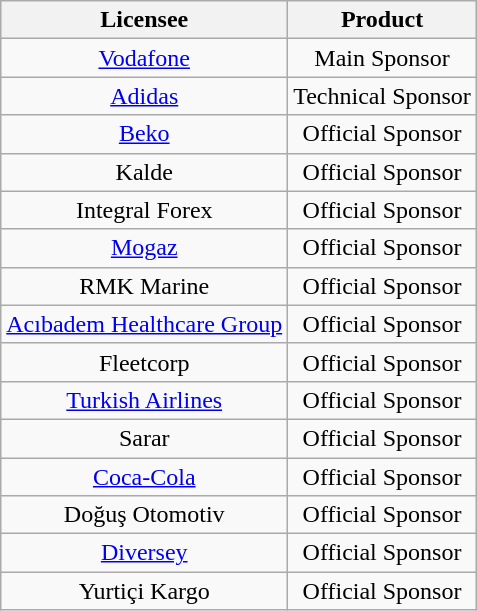<table class="wikitable" style="text-align: center">
<tr>
<th>Licensee</th>
<th>Product</th>
</tr>
<tr>
<td><a href='#'>Vodafone</a></td>
<td>Main Sponsor</td>
</tr>
<tr>
<td><a href='#'>Adidas</a></td>
<td>Technical Sponsor</td>
</tr>
<tr>
<td><a href='#'>Beko</a></td>
<td>Official Sponsor</td>
</tr>
<tr>
<td>Kalde</td>
<td>Official Sponsor</td>
</tr>
<tr>
<td>Integral Forex</td>
<td>Official Sponsor</td>
</tr>
<tr>
<td><a href='#'>Mogaz</a></td>
<td>Official Sponsor</td>
</tr>
<tr>
<td>RMK Marine</td>
<td>Official Sponsor</td>
</tr>
<tr>
<td><a href='#'>Acıbadem Healthcare Group</a></td>
<td>Official Sponsor</td>
</tr>
<tr>
<td>Fleetcorp</td>
<td>Official Sponsor</td>
</tr>
<tr>
<td><a href='#'>Turkish Airlines</a></td>
<td>Official Sponsor</td>
</tr>
<tr>
<td>Sarar</td>
<td>Official Sponsor</td>
</tr>
<tr>
<td><a href='#'>Coca-Cola</a></td>
<td>Official Sponsor</td>
</tr>
<tr>
<td>Doğuş Otomotiv</td>
<td>Official Sponsor</td>
</tr>
<tr>
<td><a href='#'>Diversey</a></td>
<td>Official Sponsor</td>
</tr>
<tr>
<td>Yurtiçi Kargo</td>
<td>Official Sponsor</td>
</tr>
</table>
